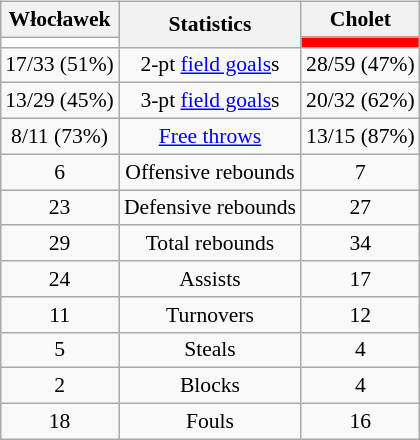<table style="width:100%;">
<tr>
<td valign=top align=right width=33%><br>













</td>
<td style="vertical-align:top; align:center; width:33%;"><br><table style="width:100%;">
<tr>
<td style="width=50%;"></td>
<td></td>
<td style="width=50%;"></td>
</tr>
</table>
<table class="wikitable" style="font-size:90%; text-align:center; margin:auto;" align=center>
<tr>
<th>Włocławek</th>
<th rowspan=2>Statistics</th>
<th>Cholet</th>
</tr>
<tr>
<td style="background:white;"></td>
<td style="background:red;"></td>
</tr>
<tr>
<td>17/33 (51%)</td>
<td>2-pt <a href='#'>field goals</a>s</td>
<td>28/59 (47%)</td>
</tr>
<tr>
<td>13/29 (45%)</td>
<td>3-pt <a href='#'>field goals</a>s</td>
<td>20/32 (62%)</td>
</tr>
<tr>
<td>8/11 (73%)</td>
<td><a href='#'>Free throws</a></td>
<td>13/15 (87%)</td>
</tr>
<tr>
<td>6</td>
<td>Offensive rebounds</td>
<td>7</td>
</tr>
<tr>
<td>23</td>
<td>Defensive rebounds</td>
<td>27</td>
</tr>
<tr>
<td>29</td>
<td>Total rebounds</td>
<td>34</td>
</tr>
<tr>
<td>24</td>
<td>Assists</td>
<td>17</td>
</tr>
<tr>
<td>11</td>
<td>Turnovers</td>
<td>12</td>
</tr>
<tr>
<td>5</td>
<td>Steals</td>
<td>4</td>
</tr>
<tr>
<td>2</td>
<td>Blocks</td>
<td>4</td>
</tr>
<tr>
<td>18</td>
<td>Fouls</td>
<td>16</td>
</tr>
</table>
</td>
<td style="vertical-align:top; align:left; width:33%;"><br>












</td>
</tr>
</table>
